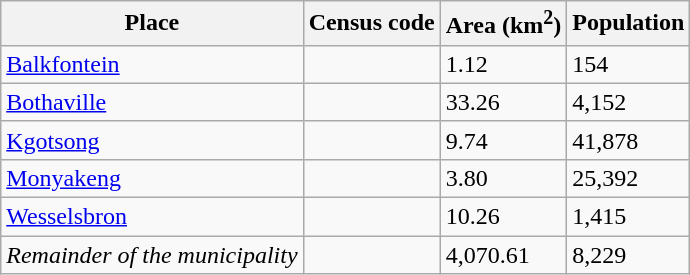<table class="wikitable sortable">
<tr>
<th>Place</th>
<th>Census code</th>
<th>Area (km<sup>2</sup>)</th>
<th>Population</th>
</tr>
<tr>
<td><a href='#'>Balkfontein</a></td>
<td></td>
<td>1.12</td>
<td>154</td>
</tr>
<tr>
<td><a href='#'>Bothaville</a></td>
<td></td>
<td>33.26</td>
<td>4,152</td>
</tr>
<tr>
<td><a href='#'>Kgotsong</a></td>
<td></td>
<td>9.74</td>
<td>41,878</td>
</tr>
<tr>
<td><a href='#'>Monyakeng</a></td>
<td></td>
<td>3.80</td>
<td>25,392</td>
</tr>
<tr>
<td><a href='#'>Wesselsbron</a></td>
<td></td>
<td>10.26</td>
<td>1,415</td>
</tr>
<tr>
<td><em>Remainder of the municipality</em></td>
<td></td>
<td>4,070.61</td>
<td>8,229</td>
</tr>
</table>
